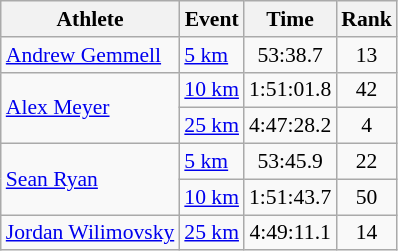<table class="wikitable" style="font-size:90%;">
<tr>
<th>Athlete</th>
<th>Event</th>
<th>Time</th>
<th>Rank</th>
</tr>
<tr align=center>
<td align=left><a href='#'>Andrew Gemmell</a></td>
<td align=left><a href='#'>5 km</a></td>
<td>53:38.7</td>
<td>13</td>
</tr>
<tr align=center>
<td align=left rowspan=2><a href='#'>Alex Meyer</a></td>
<td align=left><a href='#'>10 km</a></td>
<td>1:51:01.8</td>
<td>42</td>
</tr>
<tr align=center>
<td align=left><a href='#'>25 km</a></td>
<td>4:47:28.2</td>
<td>4</td>
</tr>
<tr align=center>
<td align=left rowspan=2><a href='#'>Sean Ryan</a></td>
<td align=left><a href='#'>5 km</a></td>
<td>53:45.9</td>
<td>22</td>
</tr>
<tr align=center>
<td align=left><a href='#'>10 km</a></td>
<td>1:51:43.7</td>
<td>50</td>
</tr>
<tr align=center>
<td align=left><a href='#'>Jordan Wilimovsky</a></td>
<td align=left><a href='#'>25 km</a></td>
<td>4:49:11.1</td>
<td>14</td>
</tr>
</table>
